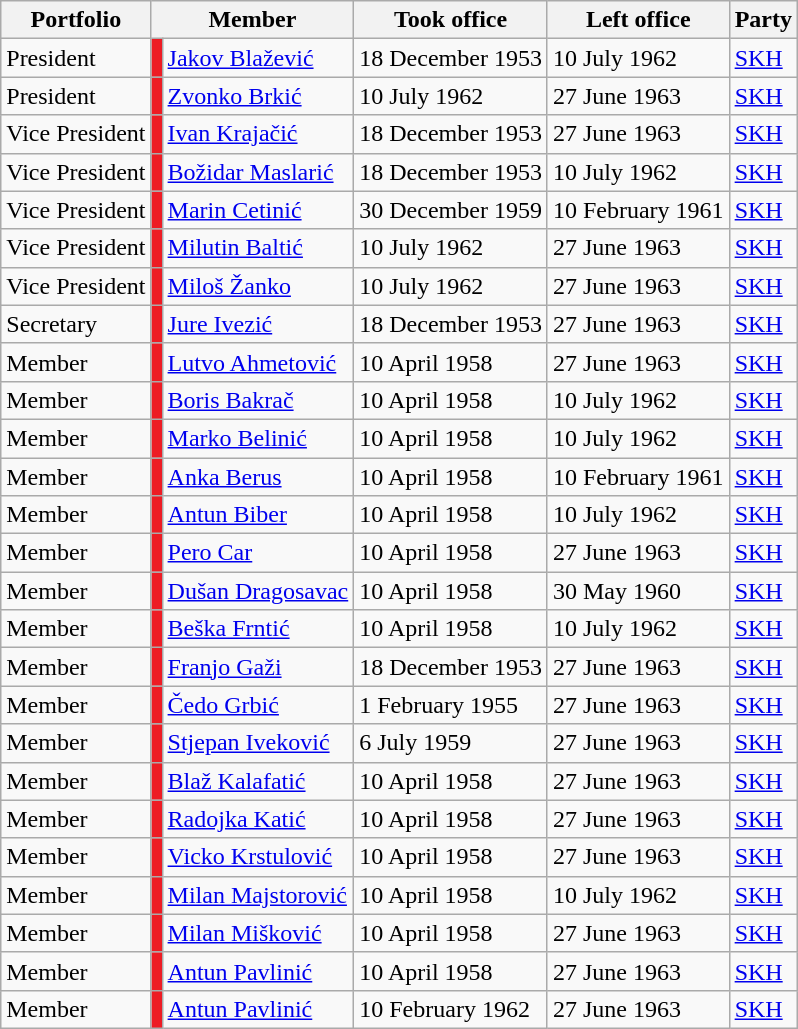<table class="wikitable">
<tr>
<th style="text-align: center;">Portfolio</th>
<th colspan="2" style="text-align: center;">Member</th>
<th style="text-align: center;">Took office</th>
<th style="text-align: center;">Left office</th>
<th style="text-align: center;">Party</th>
</tr>
<tr>
<td>President</td>
<td style="background:#ED1C24;"></td>
<td><a href='#'>Jakov Blažević</a></td>
<td>18 December 1953</td>
<td>10 July 1962</td>
<td><a href='#'>SKH</a></td>
</tr>
<tr>
<td>President</td>
<td style="background:#ED1C24;"></td>
<td><a href='#'>Zvonko Brkić</a></td>
<td>10 July 1962</td>
<td>27 June 1963</td>
<td><a href='#'>SKH</a></td>
</tr>
<tr>
<td>Vice President</td>
<td style="background:#ED1C24;"></td>
<td><a href='#'>Ivan Krajačić</a></td>
<td>18 December 1953</td>
<td>27 June 1963</td>
<td><a href='#'>SKH</a></td>
</tr>
<tr>
<td>Vice President</td>
<td style="background:#ED1C24;"></td>
<td><a href='#'>Božidar Maslarić</a></td>
<td>18 December 1953</td>
<td>10 July 1962</td>
<td><a href='#'>SKH</a></td>
</tr>
<tr>
<td>Vice President</td>
<td style="background:#ED1C24;"></td>
<td><a href='#'>Marin Cetinić</a></td>
<td>30 December 1959</td>
<td>10 February 1961</td>
<td><a href='#'>SKH</a></td>
</tr>
<tr>
<td>Vice President</td>
<td style="background:#ED1C24;"></td>
<td><a href='#'>Milutin Baltić</a></td>
<td>10 July 1962</td>
<td>27 June 1963</td>
<td><a href='#'>SKH</a></td>
</tr>
<tr>
<td>Vice President</td>
<td style="background:#ED1C24;"></td>
<td><a href='#'>Miloš Žanko</a></td>
<td>10 July 1962</td>
<td>27 June 1963</td>
<td><a href='#'>SKH</a></td>
</tr>
<tr>
<td>Secretary</td>
<td style="background:#ED1C24;"></td>
<td><a href='#'>Jure Ivezić</a></td>
<td>18 December 1953</td>
<td>27 June 1963</td>
<td><a href='#'>SKH</a></td>
</tr>
<tr>
<td>Member</td>
<td style="background:#ED1C24;"></td>
<td><a href='#'>Lutvo Ahmetović</a></td>
<td>10 April 1958</td>
<td>27 June 1963</td>
<td><a href='#'>SKH</a></td>
</tr>
<tr>
<td>Member</td>
<td style="background:#ED1C24;"></td>
<td><a href='#'>Boris Bakrač</a></td>
<td>10 April 1958</td>
<td>10 July 1962</td>
<td><a href='#'>SKH</a></td>
</tr>
<tr>
<td>Member</td>
<td style="background:#ED1C24;"></td>
<td><a href='#'>Marko Belinić</a></td>
<td>10 April 1958</td>
<td>10 July 1962</td>
<td><a href='#'>SKH</a></td>
</tr>
<tr>
<td>Member</td>
<td style="background:#ED1C24;"></td>
<td><a href='#'>Anka Berus</a></td>
<td>10 April 1958</td>
<td>10 February 1961</td>
<td><a href='#'>SKH</a></td>
</tr>
<tr>
<td>Member</td>
<td style="background:#ED1C24;"></td>
<td><a href='#'>Antun Biber</a></td>
<td>10 April 1958</td>
<td>10 July 1962</td>
<td><a href='#'>SKH</a></td>
</tr>
<tr>
<td>Member</td>
<td style="background:#ED1C24;"></td>
<td><a href='#'>Pero Car</a></td>
<td>10 April 1958</td>
<td>27 June 1963</td>
<td><a href='#'>SKH</a></td>
</tr>
<tr>
<td>Member</td>
<td style="background:#ED1C24;"></td>
<td><a href='#'>Dušan Dragosavac</a></td>
<td>10 April 1958</td>
<td>30 May 1960</td>
<td><a href='#'>SKH</a></td>
</tr>
<tr>
<td>Member</td>
<td style="background:#ED1C24;"></td>
<td><a href='#'>Beška Frntić</a></td>
<td>10 April 1958</td>
<td>10 July 1962</td>
<td><a href='#'>SKH</a></td>
</tr>
<tr>
<td>Member</td>
<td style="background:#ED1C24;"></td>
<td><a href='#'>Franjo Gaži</a></td>
<td>18 December 1953</td>
<td>27 June 1963</td>
<td><a href='#'>SKH</a></td>
</tr>
<tr>
<td>Member</td>
<td style="background:#ED1C24;"></td>
<td><a href='#'>Čedo Grbić</a></td>
<td>1 February 1955</td>
<td>27 June 1963</td>
<td><a href='#'>SKH</a></td>
</tr>
<tr>
<td>Member</td>
<td style="background:#ED1C24;"></td>
<td><a href='#'>Stjepan Iveković</a></td>
<td>6 July 1959</td>
<td>27 June 1963</td>
<td><a href='#'>SKH</a></td>
</tr>
<tr>
<td>Member</td>
<td style="background:#ED1C24;"></td>
<td><a href='#'>Blaž Kalafatić</a></td>
<td>10 April 1958</td>
<td>27 June 1963</td>
<td><a href='#'>SKH</a></td>
</tr>
<tr>
<td>Member</td>
<td style="background:#ED1C24;"></td>
<td><a href='#'>Radojka Katić</a></td>
<td>10 April 1958</td>
<td>27 June 1963</td>
<td><a href='#'>SKH</a></td>
</tr>
<tr>
<td>Member</td>
<td style="background:#ED1C24;"></td>
<td><a href='#'>Vicko Krstulović</a></td>
<td>10 April 1958</td>
<td>27 June 1963</td>
<td><a href='#'>SKH</a></td>
</tr>
<tr>
<td>Member</td>
<td style="background:#ED1C24;"></td>
<td><a href='#'>Milan Majstorović</a></td>
<td>10 April 1958</td>
<td>10 July 1962</td>
<td><a href='#'>SKH</a></td>
</tr>
<tr>
<td>Member</td>
<td style="background:#ED1C24;"></td>
<td><a href='#'>Milan Mišković</a></td>
<td>10 April 1958</td>
<td>27 June 1963</td>
<td><a href='#'>SKH</a></td>
</tr>
<tr>
<td>Member</td>
<td style="background:#ED1C24;"></td>
<td><a href='#'>Antun Pavlinić</a></td>
<td>10 April 1958</td>
<td>27 June 1963</td>
<td><a href='#'>SKH</a></td>
</tr>
<tr>
<td>Member</td>
<td style="background:#ED1C24;"></td>
<td><a href='#'>Antun Pavlinić</a></td>
<td>10 February 1962</td>
<td>27 June 1963</td>
<td><a href='#'>SKH</a></td>
</tr>
</table>
